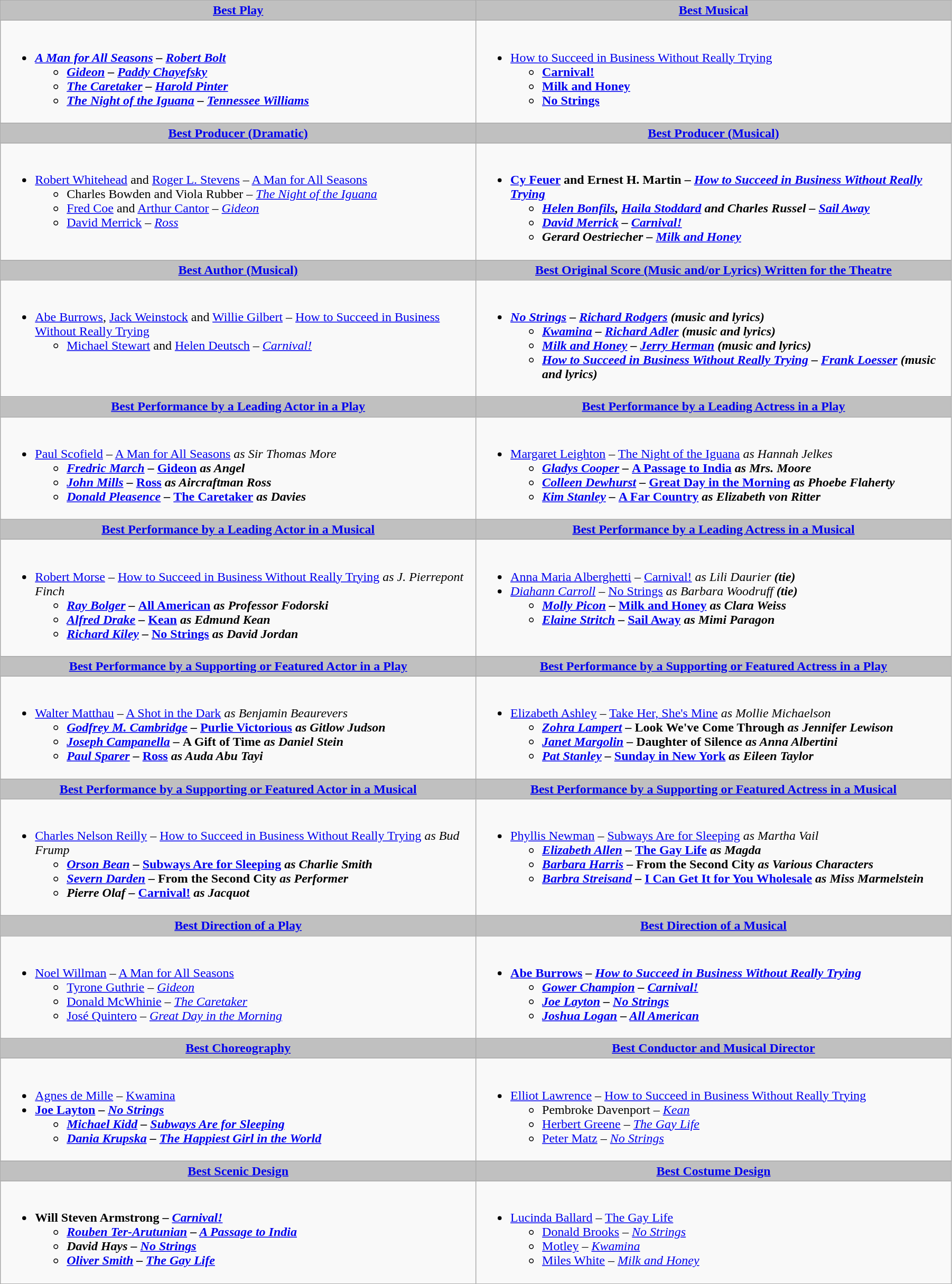<table class=wikitable width="95%">
<tr>
<th style="background:#C0C0C0;" ! width="50%"><a href='#'>Best Play</a></th>
<th style="background:#C0C0C0;" ! width="50%"><a href='#'>Best Musical</a></th>
</tr>
<tr>
<td valign="top"><br><ul><li><strong><em><a href='#'>A Man for All Seasons</a><em> – <a href='#'>Robert Bolt</a><strong><ul><li></em><a href='#'>Gideon</a><em> – <a href='#'>Paddy Chayefsky</a></li><li></em><a href='#'>The Caretaker</a><em> – <a href='#'>Harold Pinter</a></li><li></em><a href='#'>The Night of the Iguana</a><em> – <a href='#'>Tennessee Williams</a></li></ul></li></ul></td>
<td valign="top"><br><ul><li></em></strong><a href='#'>How to Succeed in Business Without Really Trying</a><strong><em><ul><li></em><a href='#'>Carnival!</a><em></li><li></em><a href='#'>Milk and Honey</a><em></li><li></em><a href='#'>No Strings</a><em></li></ul></li></ul></td>
</tr>
<tr>
<th style="background:#C0C0C0;" ! width="50%"><a href='#'>Best Producer (Dramatic)</a></th>
<th style="background:#C0C0C0;" ! width="50%"><a href='#'>Best Producer (Musical)</a></th>
</tr>
<tr>
<td valign="top"><br><ul><li></strong><a href='#'>Robert Whitehead</a> and <a href='#'>Roger L. Stevens</a> – </em><a href='#'>A Man for All Seasons</a></em></strong><ul><li>Charles Bowden and Viola Rubber – <em><a href='#'>The Night of the Iguana</a></em></li><li><a href='#'>Fred Coe</a> and <a href='#'>Arthur Cantor</a> – <em><a href='#'>Gideon</a></em></li><li><a href='#'>David Merrick</a> – <em><a href='#'>Ross</a></em></li></ul></li></ul></td>
<td valign="top"><br><ul><li><strong><a href='#'>Cy Feuer</a> and Ernest H. Martin – <em><a href='#'>How to Succeed in Business Without Really Trying</a><strong><em><ul><li><a href='#'>Helen Bonfils</a>, <a href='#'>Haila Stoddard</a> and Charles Russel – </em><a href='#'>Sail Away</a><em></li><li><a href='#'>David Merrick</a> – </em><a href='#'>Carnival!</a><em></li><li>Gerard Oestriecher – </em><a href='#'>Milk and Honey</a><em></li></ul></li></ul></td>
</tr>
<tr>
<th style="background:#C0C0C0;" ! style="width="50%"><a href='#'>Best Author (Musical)</a></th>
<th style="background:#C0C0C0;" ! style="width="50%"><a href='#'>Best Original Score (Music and/or Lyrics) Written for the Theatre</a></th>
</tr>
<tr>
<td valign="top"><br><ul><li></strong><a href='#'>Abe Burrows</a>, <a href='#'>Jack Weinstock</a> and <a href='#'>Willie Gilbert</a> – </em><a href='#'>How to Succeed in Business Without Really Trying</a></em></strong><ul><li><a href='#'>Michael Stewart</a> and <a href='#'>Helen Deutsch</a> – <em><a href='#'>Carnival!</a></em></li></ul></li></ul></td>
<td valign="top"><br><ul><li><strong><em><a href='#'>No Strings</a><em> – <a href='#'>Richard Rodgers</a> (music and lyrics)<strong><ul><li></em><a href='#'>Kwamina</a><em> – <a href='#'>Richard Adler</a> (music and lyrics)</li><li></em><a href='#'>Milk and Honey</a><em> – <a href='#'>Jerry Herman</a> (music and lyrics)</li><li></em><a href='#'>How to Succeed in Business Without Really Trying</a><em> – <a href='#'>Frank Loesser</a> (music and lyrics)</li></ul></li></ul></td>
</tr>
<tr>
<th style="background:#C0C0C0;" ! style="width="50%"><a href='#'>Best Performance by a Leading Actor in a Play</a></th>
<th style="background:#C0C0C0;" ! style="width="50%"><a href='#'>Best Performance by a Leading Actress in a Play</a></th>
</tr>
<tr>
<td valign="top"><br><ul><li></strong><a href='#'>Paul Scofield</a> – </em><a href='#'>A Man for All Seasons</a><em> as Sir Thomas More<strong><ul><li><a href='#'>Fredric March</a> – </em><a href='#'>Gideon</a><em> as Angel</li><li><a href='#'>John Mills</a> – </em><a href='#'>Ross</a><em> as Aircraftman Ross</li><li><a href='#'>Donald Pleasence</a> – </em><a href='#'>The Caretaker</a><em> as Davies</li></ul></li></ul></td>
<td valign="top"><br><ul><li></strong><a href='#'>Margaret Leighton</a> – </em><a href='#'>The Night of the Iguana</a><em> as Hannah Jelkes<strong><ul><li><a href='#'>Gladys Cooper</a> – </em><a href='#'>A Passage to India</a><em> as Mrs. Moore</li><li><a href='#'>Colleen Dewhurst</a> – </em><a href='#'>Great Day in the Morning</a><em> as Phoebe Flaherty</li><li><a href='#'>Kim Stanley</a> – </em><a href='#'>A Far Country</a><em> as Elizabeth von Ritter</li></ul></li></ul></td>
</tr>
<tr>
<th style="background:#C0C0C0;" ! style="width="50%"><a href='#'>Best Performance by a Leading Actor in a Musical</a></th>
<th style="background:#C0C0C0;" ! style="width="50%"><a href='#'>Best Performance by a Leading Actress in a Musical</a></th>
</tr>
<tr>
<td valign="top"><br><ul><li></strong><a href='#'>Robert Morse</a> – </em><a href='#'>How to Succeed in Business Without Really Trying</a><em> as J. Pierrepont Finch<strong><ul><li><a href='#'>Ray Bolger</a> – </em><a href='#'>All American</a><em> as Professor Fodorski</li><li><a href='#'>Alfred Drake</a> – </em><a href='#'>Kean</a><em> as Edmund Kean</li><li><a href='#'>Richard Kiley</a> – </em><a href='#'>No Strings</a><em> as David Jordan</li></ul></li></ul></td>
<td valign="top"><br><ul><li></strong><a href='#'>Anna Maria Alberghetti</a> – </em><a href='#'>Carnival!</a><em> as Lili Daurier<strong> (tie)</li><li></strong><a href='#'>Diahann Carroll</a> – </em><a href='#'>No Strings</a><em> as Barbara Woodruff<strong> (tie)<ul><li><a href='#'>Molly Picon</a> – </em><a href='#'>Milk and Honey</a><em> as Clara Weiss</li><li><a href='#'>Elaine Stritch</a> – </em><a href='#'>Sail Away</a><em> as Mimi Paragon</li></ul></li></ul></td>
</tr>
<tr>
<th style="background:#C0C0C0;" ! style="width="50%"><a href='#'>Best Performance by a Supporting or Featured Actor in a Play</a></th>
<th style="background:#C0C0C0;" ! style="width="50%"><a href='#'>Best Performance by a Supporting or Featured Actress in a Play</a></th>
</tr>
<tr>
<td valign="top"><br><ul><li></strong><a href='#'>Walter Matthau</a> – </em><a href='#'>A Shot in the Dark</a><em> as Benjamin Beaurevers<strong><ul><li><a href='#'>Godfrey M. Cambridge</a> – </em><a href='#'>Purlie Victorious</a><em> as Gitlow Judson</li><li><a href='#'>Joseph Campanella</a> – </em>A Gift of Time<em> as Daniel Stein</li><li><a href='#'>Paul Sparer</a> – </em><a href='#'>Ross</a><em> as Auda Abu Tayi</li></ul></li></ul></td>
<td valign="top"><br><ul><li></strong><a href='#'>Elizabeth Ashley</a> – </em><a href='#'>Take Her, She's Mine</a><em> as Mollie Michaelson<strong><ul><li><a href='#'>Zohra Lampert</a> – </em>Look We've Come Through<em> as Jennifer Lewison</li><li><a href='#'>Janet Margolin</a> – </em>Daughter of Silence<em> as Anna Albertini</li><li><a href='#'>Pat Stanley</a> – </em><a href='#'>Sunday in New York</a><em> as Eileen Taylor</li></ul></li></ul></td>
</tr>
<tr>
<th style="background:#C0C0C0;" ! style="width="50%"><a href='#'>Best Performance by a Supporting or Featured Actor in a Musical</a></th>
<th style="background:#C0C0C0;" ! style="width="50%"><a href='#'>Best Performance by a Supporting or Featured Actress in a Musical</a></th>
</tr>
<tr>
<td valign="top"><br><ul><li></strong><a href='#'>Charles Nelson Reilly</a> – </em><a href='#'>How to Succeed in Business Without Really Trying</a><em> as Bud Frump<strong><ul><li><a href='#'>Orson Bean</a> – </em><a href='#'>Subways Are for Sleeping</a><em> as Charlie Smith</li><li><a href='#'>Severn Darden</a> – </em>From the Second City<em> as Performer</li><li>Pierre Olaf – </em><a href='#'>Carnival!</a><em> as Jacquot</li></ul></li></ul></td>
<td valign="top"><br><ul><li></strong><a href='#'>Phyllis Newman</a> – </em><a href='#'>Subways Are for Sleeping</a><em> as Martha Vail<strong><ul><li><a href='#'>Elizabeth Allen</a> – </em><a href='#'>The Gay Life</a><em> as Magda</li><li><a href='#'>Barbara Harris</a> – </em>From the Second City<em> as Various Characters</li><li><a href='#'>Barbra Streisand</a> – </em><a href='#'>I Can Get It for You Wholesale</a><em> as Miss Marmelstein</li></ul></li></ul></td>
</tr>
<tr>
<th style="background:#C0C0C0;" ! style="width="50%"><a href='#'>Best Direction of a Play</a></th>
<th style="background:#C0C0C0;" ! style="width="50%"><a href='#'>Best Direction of a Musical</a></th>
</tr>
<tr>
<td valign="top"><br><ul><li></strong><a href='#'>Noel Willman</a> – </em><a href='#'>A Man for All Seasons</a></em></strong><ul><li><a href='#'>Tyrone Guthrie</a> – <em><a href='#'>Gideon</a></em></li><li><a href='#'>Donald McWhinie</a> – <em><a href='#'>The Caretaker</a></em></li><li><a href='#'>José Quintero</a> – <em><a href='#'>Great Day in the Morning</a></em></li></ul></li></ul></td>
<td valign="top"><br><ul><li><strong><a href='#'>Abe Burrows</a> – <em><a href='#'>How to Succeed in Business Without Really Trying</a><strong><em><ul><li><a href='#'>Gower Champion</a> – </em><a href='#'>Carnival!</a><em></li><li><a href='#'>Joe Layton</a> – </em><a href='#'>No Strings</a><em></li><li><a href='#'>Joshua Logan</a> – </em><a href='#'>All American</a><em></li></ul></li></ul></td>
</tr>
<tr>
<th style="background:#C0C0C0;" ! style="width="50%"><a href='#'>Best Choreography</a></th>
<th style="background:#C0C0C0;" ! style="width="50%"><a href='#'>Best Conductor and Musical Director</a></th>
</tr>
<tr>
<td valign="top"><br><ul><li></strong><a href='#'>Agnes de Mille</a> – </em><a href='#'>Kwamina</a></em></strong></li><li><strong><a href='#'>Joe Layton</a> – <em><a href='#'>No Strings</a><strong><em><ul><li><a href='#'>Michael Kidd</a> – </em><a href='#'>Subways Are for Sleeping</a><em></li><li><a href='#'>Dania Krupska</a> – </em><a href='#'>The Happiest Girl in the World</a><em></li></ul></li></ul></td>
<td valign="top"><br><ul><li></strong><a href='#'>Elliot Lawrence</a> – </em><a href='#'>How to Succeed in Business Without Really Trying</a></em></strong><ul><li>Pembroke Davenport – <em><a href='#'>Kean</a></em></li><li><a href='#'>Herbert Greene</a> – <em><a href='#'>The Gay Life</a></em></li><li><a href='#'>Peter Matz</a> – <em><a href='#'>No Strings</a></em></li></ul></li></ul></td>
</tr>
<tr>
<th style="background:#C0C0C0;" ! style="width="50%"><a href='#'>Best Scenic Design</a></th>
<th style="background:#C0C0C0;" ! style="width="50%"><a href='#'>Best Costume Design</a></th>
</tr>
<tr>
<td valign="top"><br><ul><li><strong>Will Steven Armstrong – <em><a href='#'>Carnival!</a><strong><em><ul><li><a href='#'>Rouben Ter-Arutunian</a> – </em><a href='#'>A Passage to India</a><em></li><li>David Hays – </em><a href='#'>No Strings</a><em></li><li><a href='#'>Oliver Smith</a> – </em><a href='#'>The Gay Life</a><em></li></ul></li></ul></td>
<td valign="top"><br><ul><li></strong><a href='#'>Lucinda Ballard</a> – </em><a href='#'>The Gay Life</a></em></strong><ul><li><a href='#'>Donald Brooks</a> – <em><a href='#'>No Strings</a></em></li><li><a href='#'>Motley</a> – <em><a href='#'>Kwamina</a></em></li><li><a href='#'>Miles White</a> – <em><a href='#'>Milk and Honey</a></em></li></ul></li></ul></td>
</tr>
</table>
